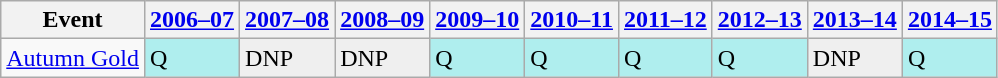<table class="wikitable" border="1">
<tr>
<th>Event</th>
<th><a href='#'>2006–07</a></th>
<th><a href='#'>2007–08</a></th>
<th><a href='#'>2008–09</a></th>
<th><a href='#'>2009–10</a></th>
<th><a href='#'>2010–11</a></th>
<th><a href='#'>2011–12</a></th>
<th><a href='#'>2012–13</a></th>
<th><a href='#'>2013–14</a></th>
<th><a href='#'>2014–15</a></th>
</tr>
<tr>
<td><a href='#'>Autumn Gold</a></td>
<td style="background:#afeeee;">Q</td>
<td style="background:#EFEFEF;">DNP</td>
<td style="background:#EFEFEF;">DNP</td>
<td style="background:#afeeee;">Q</td>
<td style="background:#afeeee;">Q</td>
<td style="background:#afeeee;">Q</td>
<td style="background:#afeeee;">Q</td>
<td style="background:#EFEFEF;">DNP</td>
<td style="background:#afeeee;">Q</td>
</tr>
</table>
